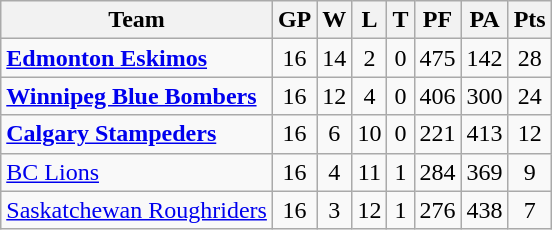<table class="wikitable">
<tr>
<th>Team</th>
<th>GP</th>
<th>W</th>
<th>L</th>
<th>T</th>
<th>PF</th>
<th>PA</th>
<th>Pts</th>
</tr>
<tr align="center">
<td align="left"><strong><a href='#'>Edmonton Eskimos</a></strong></td>
<td>16</td>
<td>14</td>
<td>2</td>
<td>0</td>
<td>475</td>
<td>142</td>
<td>28</td>
</tr>
<tr align="center">
<td align="left"><strong><a href='#'>Winnipeg Blue Bombers</a></strong></td>
<td>16</td>
<td>12</td>
<td>4</td>
<td>0</td>
<td>406</td>
<td>300</td>
<td>24</td>
</tr>
<tr align="center">
<td align="left"><strong><a href='#'>Calgary Stampeders</a></strong></td>
<td>16</td>
<td>6</td>
<td>10</td>
<td>0</td>
<td>221</td>
<td>413</td>
<td>12</td>
</tr>
<tr align="center">
<td align="left"><a href='#'>BC Lions</a></td>
<td>16</td>
<td>4</td>
<td>11</td>
<td>1</td>
<td>284</td>
<td>369</td>
<td>9</td>
</tr>
<tr align="center">
<td align="left"><a href='#'>Saskatchewan Roughriders</a></td>
<td>16</td>
<td>3</td>
<td>12</td>
<td>1</td>
<td>276</td>
<td>438</td>
<td>7</td>
</tr>
</table>
